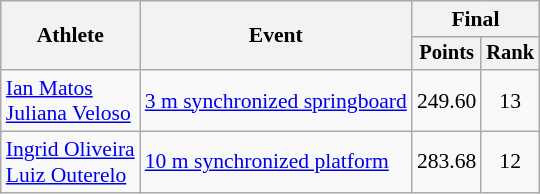<table class=wikitable style="font-size:90%;">
<tr>
<th rowspan="2">Athlete</th>
<th rowspan="2">Event</th>
<th colspan="2">Final</th>
</tr>
<tr style="font-size:95%">
<th>Points</th>
<th>Rank</th>
</tr>
<tr align=center>
<td align=left><a href='#'>Ian Matos</a><br><a href='#'>Juliana Veloso</a></td>
<td align=left><a href='#'>3 m synchronized springboard</a></td>
<td>249.60</td>
<td>13</td>
</tr>
<tr align=center>
<td align=left><a href='#'>Ingrid Oliveira</a><br><a href='#'>Luiz Outerelo</a></td>
<td align=left><a href='#'>10 m synchronized platform</a></td>
<td>283.68</td>
<td>12</td>
</tr>
</table>
